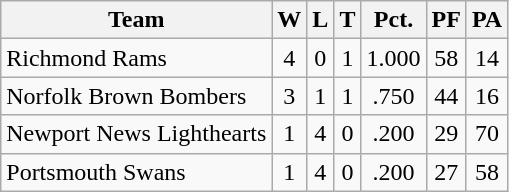<table class="wikitable">
<tr>
<th>Team</th>
<th>W</th>
<th>L</th>
<th>T</th>
<th>Pct.</th>
<th>PF</th>
<th>PA</th>
</tr>
<tr align="center">
<td align="left">Richmond Rams</td>
<td>4</td>
<td>0</td>
<td>1</td>
<td>1.000</td>
<td>58</td>
<td>14</td>
</tr>
<tr align="center">
<td align="left">Norfolk Brown Bombers</td>
<td>3</td>
<td>1</td>
<td>1</td>
<td>.750</td>
<td>44</td>
<td>16</td>
</tr>
<tr align="center">
<td align="left">Newport News Lighthearts</td>
<td>1</td>
<td>4</td>
<td>0</td>
<td>.200</td>
<td>29</td>
<td>70</td>
</tr>
<tr align="center">
<td align="left">Portsmouth Swans</td>
<td>1</td>
<td>4</td>
<td>0</td>
<td>.200</td>
<td>27</td>
<td>58</td>
</tr>
</table>
